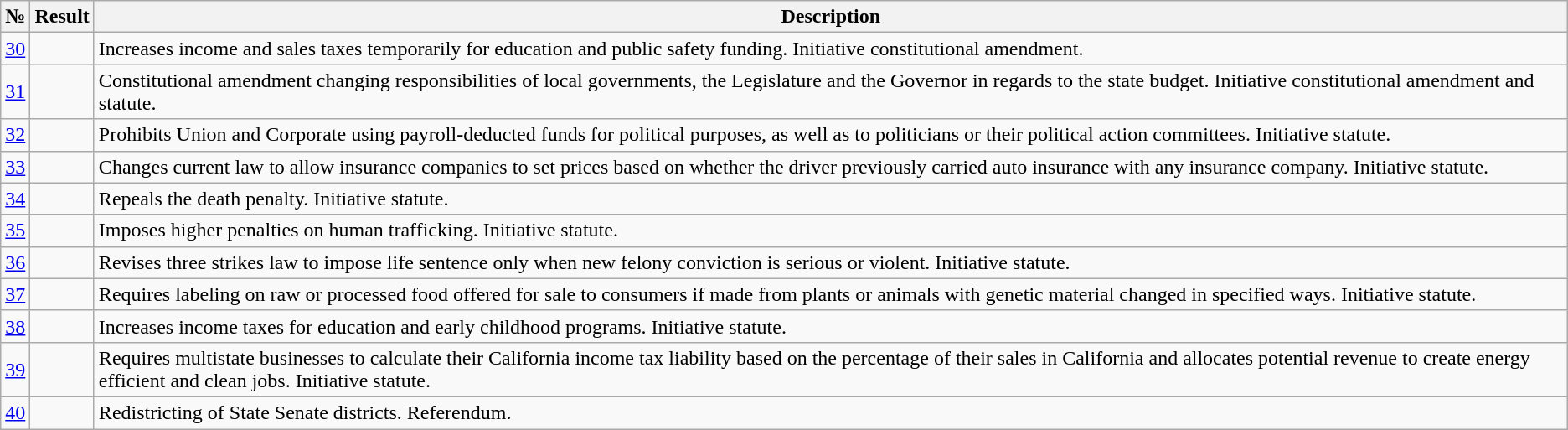<table class="wikitable">
<tr>
<th scope="col">№</th>
<th scope="col">Result</th>
<th scope="col">Description</th>
</tr>
<tr>
<td><a href='#'>30</a></td>
<td></td>
<td>Increases income and sales taxes temporarily for education and public safety funding. Initiative constitutional amendment.</td>
</tr>
<tr>
<td><a href='#'>31</a></td>
<td></td>
<td>Constitutional amendment changing responsibilities of local governments, the Legislature and the Governor in regards to the state budget. Initiative constitutional amendment and statute.</td>
</tr>
<tr>
<td><a href='#'>32</a></td>
<td></td>
<td>Prohibits Union and Corporate using payroll-deducted funds for political purposes, as well as to politicians or their political action committees. Initiative statute.</td>
</tr>
<tr>
<td><a href='#'>33</a></td>
<td></td>
<td>Changes current law to allow insurance companies to set prices based on whether the driver previously carried auto insurance with any insurance company. Initiative statute.</td>
</tr>
<tr>
<td><a href='#'>34</a></td>
<td></td>
<td>Repeals the death penalty. Initiative statute.</td>
</tr>
<tr>
<td><a href='#'>35</a></td>
<td></td>
<td>Imposes higher penalties on human trafficking. Initiative statute.</td>
</tr>
<tr>
<td><a href='#'>36</a></td>
<td></td>
<td>Revises three strikes law to impose life sentence only when new felony conviction is serious or violent. Initiative statute.</td>
</tr>
<tr>
<td><a href='#'>37</a></td>
<td></td>
<td>Requires labeling on raw or processed food offered for sale to consumers if made from plants or animals with genetic material changed in specified ways. Initiative statute.</td>
</tr>
<tr>
<td><a href='#'>38</a></td>
<td></td>
<td>Increases income taxes for education and early childhood programs. Initiative statute.</td>
</tr>
<tr>
<td><a href='#'>39</a></td>
<td></td>
<td>Requires multistate businesses to calculate their California income tax liability based on the percentage of their sales in California and allocates potential revenue to create energy efficient and clean jobs. Initiative statute.</td>
</tr>
<tr>
<td><a href='#'>40</a></td>
<td></td>
<td>Redistricting of State Senate districts. Referendum.</td>
</tr>
</table>
